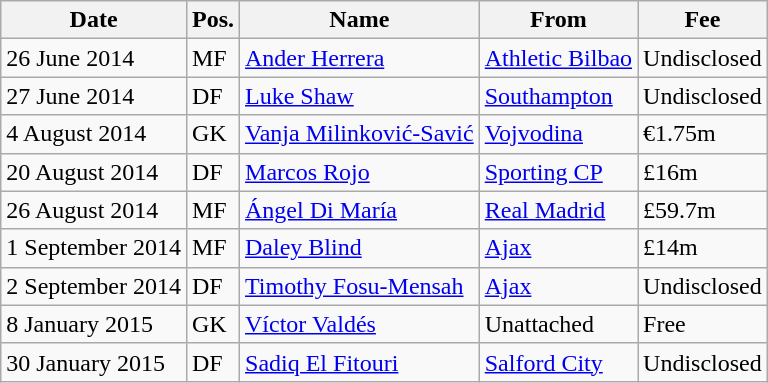<table class="wikitable">
<tr>
<th>Date</th>
<th>Pos.</th>
<th>Name</th>
<th>From</th>
<th>Fee</th>
</tr>
<tr>
<td>26 June 2014</td>
<td>MF</td>
<td> <a href='#'>Ander Herrera</a></td>
<td> <a href='#'>Athletic Bilbao</a></td>
<td>Undisclosed</td>
</tr>
<tr>
<td>27 June 2014</td>
<td>DF</td>
<td> <a href='#'>Luke Shaw</a></td>
<td> <a href='#'>Southampton</a></td>
<td>Undisclosed</td>
</tr>
<tr>
<td>4 August 2014</td>
<td>GK</td>
<td> <a href='#'>Vanja Milinković-Savić</a></td>
<td> <a href='#'>Vojvodina</a></td>
<td>€1.75m</td>
</tr>
<tr>
<td>20 August 2014</td>
<td>DF</td>
<td> <a href='#'>Marcos Rojo</a></td>
<td> <a href='#'>Sporting CP</a></td>
<td>£16m</td>
</tr>
<tr>
<td>26 August 2014</td>
<td>MF</td>
<td> <a href='#'>Ángel Di María</a></td>
<td> <a href='#'>Real Madrid</a></td>
<td>£59.7m</td>
</tr>
<tr>
<td>1 September 2014</td>
<td>MF</td>
<td> <a href='#'>Daley Blind</a></td>
<td> <a href='#'>Ajax</a></td>
<td>£14m</td>
</tr>
<tr>
<td>2 September 2014</td>
<td>DF</td>
<td> <a href='#'>Timothy Fosu-Mensah</a></td>
<td> <a href='#'>Ajax</a></td>
<td>Undisclosed</td>
</tr>
<tr>
<td>8 January 2015</td>
<td>GK</td>
<td> <a href='#'>Víctor Valdés</a></td>
<td>Unattached</td>
<td>Free</td>
</tr>
<tr>
<td>30 January 2015</td>
<td>DF</td>
<td> <a href='#'>Sadiq El Fitouri</a></td>
<td> <a href='#'>Salford City</a></td>
<td>Undisclosed</td>
</tr>
</table>
